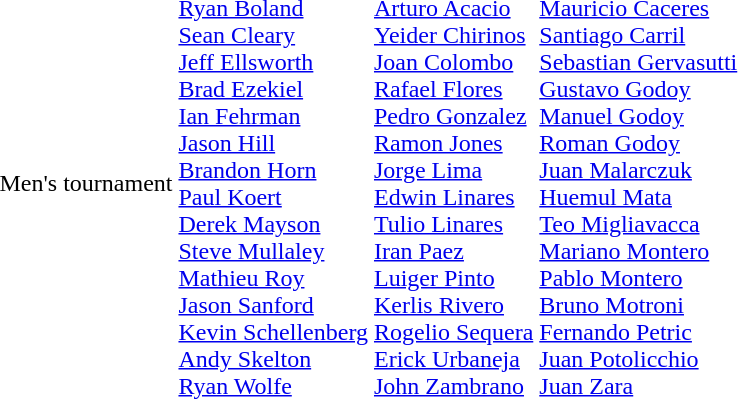<table>
<tr>
<td>Men's tournament</td>
<td><br><a href='#'>Ryan Boland</a><br><a href='#'>Sean Cleary</a><br><a href='#'>Jeff Ellsworth</a><br><a href='#'>Brad Ezekiel</a><br><a href='#'>Ian Fehrman</a><br><a href='#'>Jason Hill</a><br><a href='#'>Brandon Horn</a><br><a href='#'>Paul Koert</a><br><a href='#'>Derek Mayson</a><br><a href='#'>Steve Mullaley</a><br><a href='#'>Mathieu Roy</a><br><a href='#'>Jason Sanford</a><br><a href='#'>Kevin Schellenberg</a><br><a href='#'>Andy Skelton</a><br><a href='#'>Ryan Wolfe</a></td>
<td><br><a href='#'>Arturo Acacio</a><br><a href='#'>Yeider Chirinos</a><br><a href='#'>Joan Colombo</a><br><a href='#'>Rafael Flores</a><br><a href='#'>Pedro Gonzalez</a><br><a href='#'>Ramon Jones</a><br><a href='#'>Jorge Lima</a><br><a href='#'>Edwin Linares</a><br><a href='#'>Tulio Linares</a><br><a href='#'>Iran Paez</a><br><a href='#'>Luiger Pinto</a><br><a href='#'>Kerlis Rivero</a><br><a href='#'>Rogelio Sequera</a><br><a href='#'>Erick Urbaneja</a><br><a href='#'>John Zambrano</a></td>
<td><br><a href='#'>Mauricio Caceres</a><br><a href='#'>Santiago Carril</a><br><a href='#'>Sebastian Gervasutti</a><br><a href='#'>Gustavo Godoy</a><br><a href='#'>Manuel Godoy</a><br><a href='#'>Roman Godoy</a><br><a href='#'>Juan Malarczuk</a><br><a href='#'>Huemul Mata</a><br><a href='#'>Teo Migliavacca</a><br><a href='#'>Mariano Montero</a><br><a href='#'>Pablo Montero</a><br><a href='#'>Bruno Motroni</a><br><a href='#'>Fernando Petric</a><br><a href='#'>Juan Potolicchio</a><br><a href='#'>Juan Zara</a></td>
</tr>
</table>
